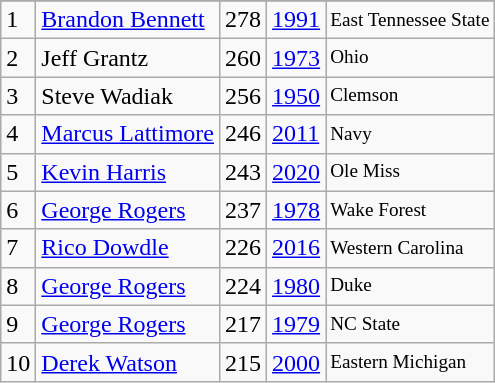<table class="wikitable">
<tr>
</tr>
<tr>
<td>1</td>
<td><a href='#'>Brandon Bennett</a></td>
<td>278</td>
<td><a href='#'>1991</a></td>
<td style="font-size:80%;">East Tennessee State</td>
</tr>
<tr>
<td>2</td>
<td>Jeff Grantz</td>
<td>260</td>
<td><a href='#'>1973</a></td>
<td style="font-size:80%;">Ohio</td>
</tr>
<tr>
<td>3</td>
<td>Steve Wadiak</td>
<td>256</td>
<td><a href='#'>1950</a></td>
<td style="font-size:80%;">Clemson</td>
</tr>
<tr>
<td>4</td>
<td><a href='#'>Marcus Lattimore</a></td>
<td>246</td>
<td><a href='#'>2011</a></td>
<td style="font-size:80%;">Navy</td>
</tr>
<tr>
<td>5</td>
<td><a href='#'>Kevin Harris</a></td>
<td>243</td>
<td><a href='#'>2020</a></td>
<td style="font-size:80%;">Ole Miss</td>
</tr>
<tr>
<td>6</td>
<td><a href='#'>George Rogers</a></td>
<td>237</td>
<td><a href='#'>1978</a></td>
<td style="font-size:80%;">Wake Forest</td>
</tr>
<tr>
<td>7</td>
<td><a href='#'>Rico Dowdle</a></td>
<td>226</td>
<td><a href='#'>2016</a></td>
<td style="font-size:80%;">Western Carolina</td>
</tr>
<tr>
<td>8</td>
<td><a href='#'>George Rogers</a></td>
<td>224</td>
<td><a href='#'>1980</a></td>
<td style="font-size:80%;">Duke</td>
</tr>
<tr>
<td>9</td>
<td><a href='#'>George Rogers</a></td>
<td>217</td>
<td><a href='#'>1979</a></td>
<td style="font-size:80%;">NC State</td>
</tr>
<tr>
<td>10</td>
<td><a href='#'>Derek Watson</a></td>
<td>215</td>
<td><a href='#'>2000</a></td>
<td style="font-size:80%;">Eastern Michigan</td>
</tr>
</table>
